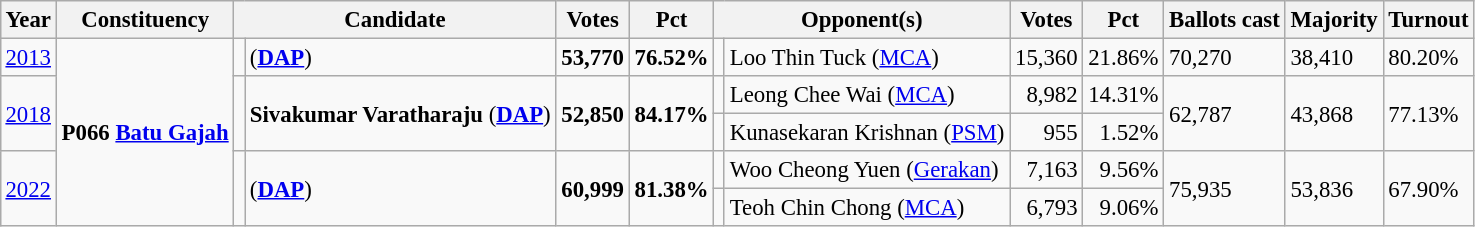<table class="wikitable" style="margin:0.5em ; font-size:95%">
<tr>
<th>Year</th>
<th>Constituency</th>
<th colspan=2>Candidate</th>
<th>Votes</th>
<th>Pct</th>
<th colspan=2>Opponent(s)</th>
<th>Votes</th>
<th>Pct</th>
<th>Ballots cast</th>
<th>Majority</th>
<th>Turnout</th>
</tr>
<tr>
<td><a href='#'>2013</a></td>
<td rowspan="5"><strong>P066 <a href='#'>Batu Gajah</a></strong></td>
<td></td>
<td> (<a href='#'><strong>DAP</strong></a>)</td>
<td align="right"><strong>53,770</strong></td>
<td><strong>76.52%</strong></td>
<td></td>
<td>Loo Thin Tuck (<a href='#'>MCA</a>)</td>
<td align="right">15,360</td>
<td>21.86%</td>
<td>70,270</td>
<td>38,410</td>
<td>80.20%</td>
</tr>
<tr>
<td rowspan="2"><a href='#'>2018</a></td>
<td rowspan="2" ></td>
<td rowspan="2"><strong>Sivakumar Varatharaju</strong> (<a href='#'><strong>DAP</strong></a>)</td>
<td rowspan="2" align="right"><strong>52,850</strong></td>
<td rowspan="2"><strong>84.17%</strong></td>
<td></td>
<td>Leong Chee Wai (<a href='#'>MCA</a>)</td>
<td align="right">8,982</td>
<td>14.31%</td>
<td rowspan="2">62,787</td>
<td rowspan="2">43,868</td>
<td rowspan="2">77.13%</td>
</tr>
<tr>
<td bgcolor=></td>
<td>Kunasekaran Krishnan (<a href='#'>PSM</a>)</td>
<td align="right">955</td>
<td align="right">1.52%</td>
</tr>
<tr>
<td rowspan="2"><a href='#'>2022</a></td>
<td rowspan="2" ></td>
<td rowspan="2"> (<a href='#'><strong>DAP</strong></a>)</td>
<td rowspan="2" align="right"><strong>60,999</strong></td>
<td rowspan="2"><strong>81.38%</strong></td>
<td bgcolor=></td>
<td>Woo Cheong Yuen (<a href='#'>Gerakan</a>)</td>
<td align="right">7,163</td>
<td align=right>9.56%</td>
<td rowspan="2">75,935</td>
<td rowspan="2">53,836</td>
<td rowspan="2">67.90%</td>
</tr>
<tr>
<td></td>
<td>Teoh Chin Chong (<a href='#'>MCA</a>)</td>
<td align="right">6,793</td>
<td align=right>9.06%</td>
</tr>
</table>
